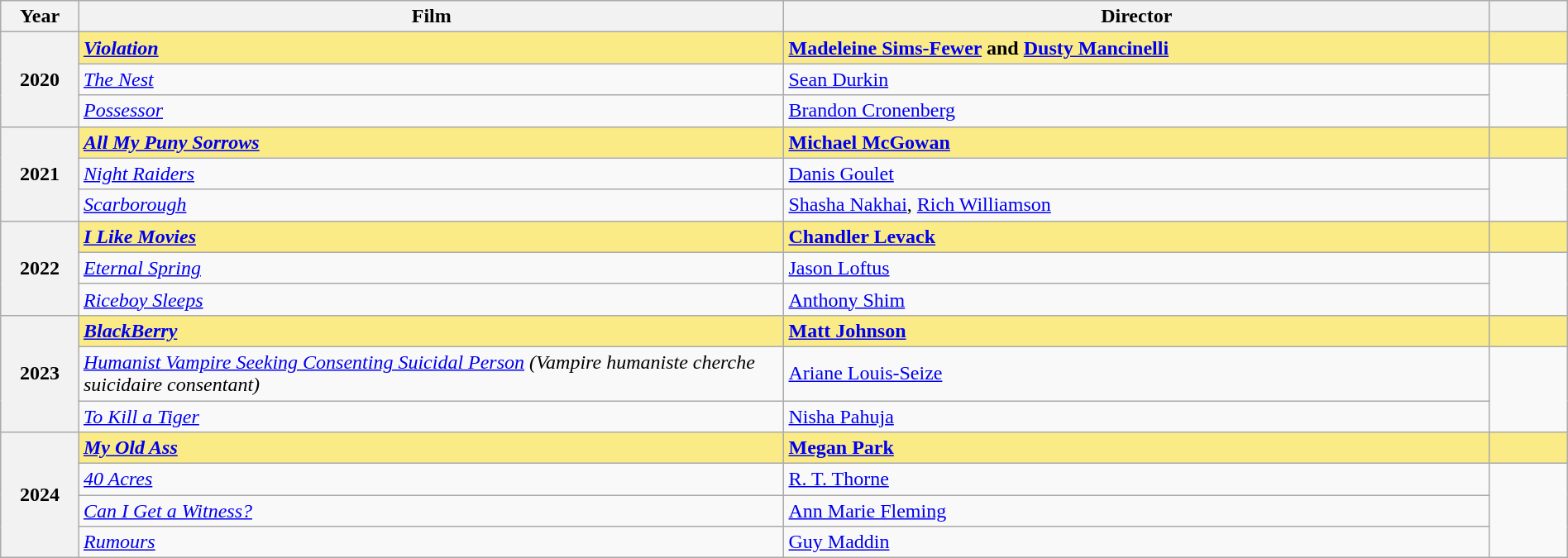<table class="wikitable" width="100%" cellpadding="5">
<tr>
<th width=5%>Year</th>
<th width=45%>Film</th>
<th width=45%>Director</th>
<th width=5%></th>
</tr>
<tr>
<th scope="row" rowspan=3>2020</th>
<td style="background:#FAEB86;"><strong><em><a href='#'>Violation</a></em></strong></td>
<td style="background:#FAEB86;"><strong><a href='#'>Madeleine Sims-Fewer</a> and <a href='#'>Dusty Mancinelli</a></strong></td>
<td style="background:#FAEB86;"></td>
</tr>
<tr>
<td><em><a href='#'>The Nest</a></em></td>
<td><a href='#'>Sean Durkin</a></td>
<td rowspan=2></td>
</tr>
<tr>
<td><em><a href='#'>Possessor</a></em></td>
<td><a href='#'>Brandon Cronenberg</a></td>
</tr>
<tr>
<th scope="row" rowspan=3>2021</th>
<td style="background:#FAEB86;"><strong><em><a href='#'>All My Puny Sorrows</a></em></strong></td>
<td style="background:#FAEB86;"><strong><a href='#'>Michael McGowan</a></strong></td>
<td style="background:#FAEB86;"></td>
</tr>
<tr>
<td><em><a href='#'>Night Raiders</a></em></td>
<td><a href='#'>Danis Goulet</a></td>
<td rowspan=2></td>
</tr>
<tr>
<td><em><a href='#'>Scarborough</a></em></td>
<td><a href='#'>Shasha Nakhai</a>, <a href='#'>Rich Williamson</a></td>
</tr>
<tr>
<th scope="row" rowspan=3>2022</th>
<td style="background:#FAEB86;"><strong><em><a href='#'>I Like Movies</a></em></strong></td>
<td style="background:#FAEB86;"><strong><a href='#'>Chandler Levack</a></strong></td>
<td style="background:#FAEB86;"></td>
</tr>
<tr>
<td><em><a href='#'>Eternal Spring</a></em></td>
<td><a href='#'>Jason Loftus</a></td>
<td rowspan=2></td>
</tr>
<tr>
<td><em><a href='#'>Riceboy Sleeps</a></em></td>
<td><a href='#'>Anthony Shim</a></td>
</tr>
<tr>
<th scope="row" rowspan=3>2023</th>
<td style="background:#FAEB86;"><strong><em><a href='#'>BlackBerry</a></em></strong></td>
<td style="background:#FAEB86;"><strong><a href='#'>Matt Johnson</a></strong></td>
<td style="background:#FAEB86;"></td>
</tr>
<tr>
<td><em><a href='#'>Humanist Vampire Seeking Consenting Suicidal Person</a> (Vampire humaniste cherche suicidaire consentant)</em></td>
<td><a href='#'>Ariane Louis-Seize</a></td>
<td rowspan=2></td>
</tr>
<tr>
<td><em><a href='#'>To Kill a Tiger</a></em></td>
<td><a href='#'>Nisha Pahuja</a></td>
</tr>
<tr>
<th scope="row" rowspan=4>2024</th>
<td style="background:#FAEB86;"><strong><em><a href='#'>My Old Ass</a></em></strong></td>
<td style="background:#FAEB86;"><strong><a href='#'>Megan Park</a></strong></td>
<td style="background:#FAEB86;"></td>
</tr>
<tr>
<td><em><a href='#'>40 Acres</a></em></td>
<td><a href='#'>R. T. Thorne</a></td>
<td rowspan=3></td>
</tr>
<tr>
<td><em><a href='#'>Can I Get a Witness?</a></em></td>
<td><a href='#'>Ann Marie Fleming</a></td>
</tr>
<tr>
<td><em><a href='#'>Rumours</a></em></td>
<td><a href='#'>Guy Maddin</a></td>
</tr>
</table>
